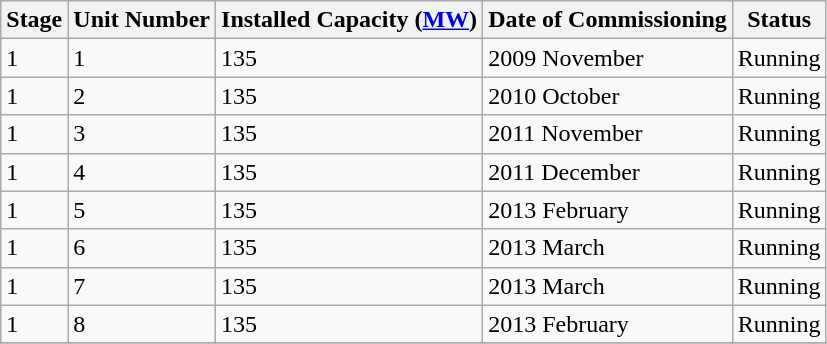<table class="sortable wikitable">
<tr>
<th>Stage</th>
<th>Unit Number</th>
<th>Installed Capacity (<a href='#'>MW</a>)</th>
<th>Date of Commissioning</th>
<th>Status</th>
</tr>
<tr>
<td>1</td>
<td>1</td>
<td>135</td>
<td>2009 November</td>
<td>Running</td>
</tr>
<tr>
<td>1</td>
<td>2</td>
<td>135</td>
<td>2010 October</td>
<td>Running</td>
</tr>
<tr>
<td>1</td>
<td>3</td>
<td>135</td>
<td>2011 November</td>
<td>Running</td>
</tr>
<tr>
<td>1</td>
<td>4</td>
<td>135</td>
<td>2011 December</td>
<td>Running</td>
</tr>
<tr>
<td>1</td>
<td>5</td>
<td>135</td>
<td>2013 February</td>
<td>Running</td>
</tr>
<tr>
<td>1</td>
<td>6</td>
<td>135</td>
<td>2013 March</td>
<td>Running</td>
</tr>
<tr>
<td>1</td>
<td>7</td>
<td>135</td>
<td>2013 March</td>
<td>Running</td>
</tr>
<tr>
<td>1</td>
<td>8</td>
<td>135</td>
<td>2013 February</td>
<td>Running</td>
</tr>
<tr>
</tr>
</table>
